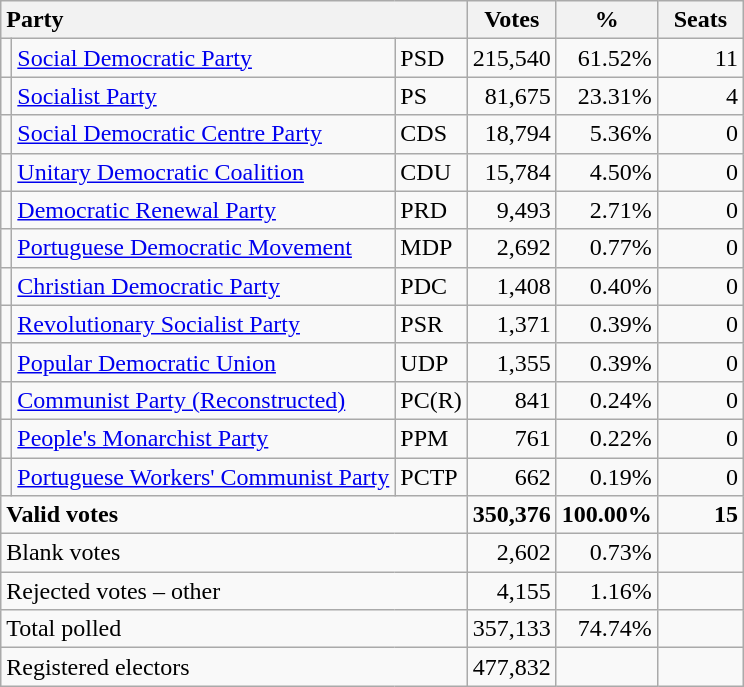<table class="wikitable" border="1" style="text-align:right;">
<tr>
<th style="text-align:left;" colspan=3>Party</th>
<th align=center width="50">Votes</th>
<th align=center width="50">%</th>
<th align=center width="50">Seats</th>
</tr>
<tr>
<td></td>
<td align=left><a href='#'>Social Democratic Party</a></td>
<td align=left>PSD</td>
<td>215,540</td>
<td>61.52%</td>
<td>11</td>
</tr>
<tr>
<td></td>
<td align=left><a href='#'>Socialist Party</a></td>
<td align=left>PS</td>
<td>81,675</td>
<td>23.31%</td>
<td>4</td>
</tr>
<tr>
<td></td>
<td align=left style="white-space: nowrap;"><a href='#'>Social Democratic Centre Party</a></td>
<td align=left>CDS</td>
<td>18,794</td>
<td>5.36%</td>
<td>0</td>
</tr>
<tr>
<td></td>
<td align=left style="white-space: nowrap;"><a href='#'>Unitary Democratic Coalition</a></td>
<td align=left>CDU</td>
<td>15,784</td>
<td>4.50%</td>
<td>0</td>
</tr>
<tr>
<td></td>
<td align=left><a href='#'>Democratic Renewal Party</a></td>
<td align=left>PRD</td>
<td>9,493</td>
<td>2.71%</td>
<td>0</td>
</tr>
<tr>
<td></td>
<td align=left><a href='#'>Portuguese Democratic Movement</a></td>
<td align=left>MDP</td>
<td>2,692</td>
<td>0.77%</td>
<td>0</td>
</tr>
<tr>
<td></td>
<td align=left style="white-space: nowrap;"><a href='#'>Christian Democratic Party</a></td>
<td align=left>PDC</td>
<td>1,408</td>
<td>0.40%</td>
<td>0</td>
</tr>
<tr>
<td></td>
<td align=left><a href='#'>Revolutionary Socialist Party</a></td>
<td align=left>PSR</td>
<td>1,371</td>
<td>0.39%</td>
<td>0</td>
</tr>
<tr>
<td></td>
<td align=left><a href='#'>Popular Democratic Union</a></td>
<td align=left>UDP</td>
<td>1,355</td>
<td>0.39%</td>
<td>0</td>
</tr>
<tr>
<td></td>
<td align=left><a href='#'>Communist Party (Reconstructed)</a></td>
<td align=left>PC(R)</td>
<td>841</td>
<td>0.24%</td>
<td>0</td>
</tr>
<tr>
<td></td>
<td align=left><a href='#'>People's Monarchist Party</a></td>
<td align=left>PPM</td>
<td>761</td>
<td>0.22%</td>
<td>0</td>
</tr>
<tr>
<td></td>
<td align=left><a href='#'>Portuguese Workers' Communist Party</a></td>
<td align=left>PCTP</td>
<td>662</td>
<td>0.19%</td>
<td>0</td>
</tr>
<tr style="font-weight:bold">
<td align=left colspan=3>Valid votes</td>
<td>350,376</td>
<td>100.00%</td>
<td>15</td>
</tr>
<tr>
<td align=left colspan=3>Blank votes</td>
<td>2,602</td>
<td>0.73%</td>
<td></td>
</tr>
<tr>
<td align=left colspan=3>Rejected votes – other</td>
<td>4,155</td>
<td>1.16%</td>
<td></td>
</tr>
<tr>
<td align=left colspan=3>Total polled</td>
<td>357,133</td>
<td>74.74%</td>
<td></td>
</tr>
<tr>
<td align=left colspan=3>Registered electors</td>
<td>477,832</td>
<td></td>
<td></td>
</tr>
</table>
